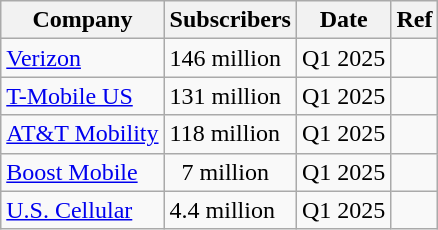<table class="wikitable">
<tr>
<th>Company</th>
<th>Subscribers</th>
<th>Date</th>
<th>Ref</th>
</tr>
<tr>
<td><a href='#'>Verizon</a></td>
<td> 146 million</td>
<td>Q1 2025</td>
<td></td>
</tr>
<tr>
<td><a href='#'>T-Mobile US</a></td>
<td> 131 million</td>
<td>Q1 2025</td>
<td></td>
</tr>
<tr>
<td><a href='#'>AT&T Mobility</a></td>
<td> 118 million</td>
<td>Q1 2025</td>
<td></td>
</tr>
<tr>
<td><a href='#'>Boost Mobile</a></td>
<td>  7 million</td>
<td>Q1 2025</td>
<td></td>
</tr>
<tr>
<td><a href='#'>U.S. Cellular</a></td>
<td> 4.4 million</td>
<td>Q1 2025</td>
<td></td>
</tr>
</table>
